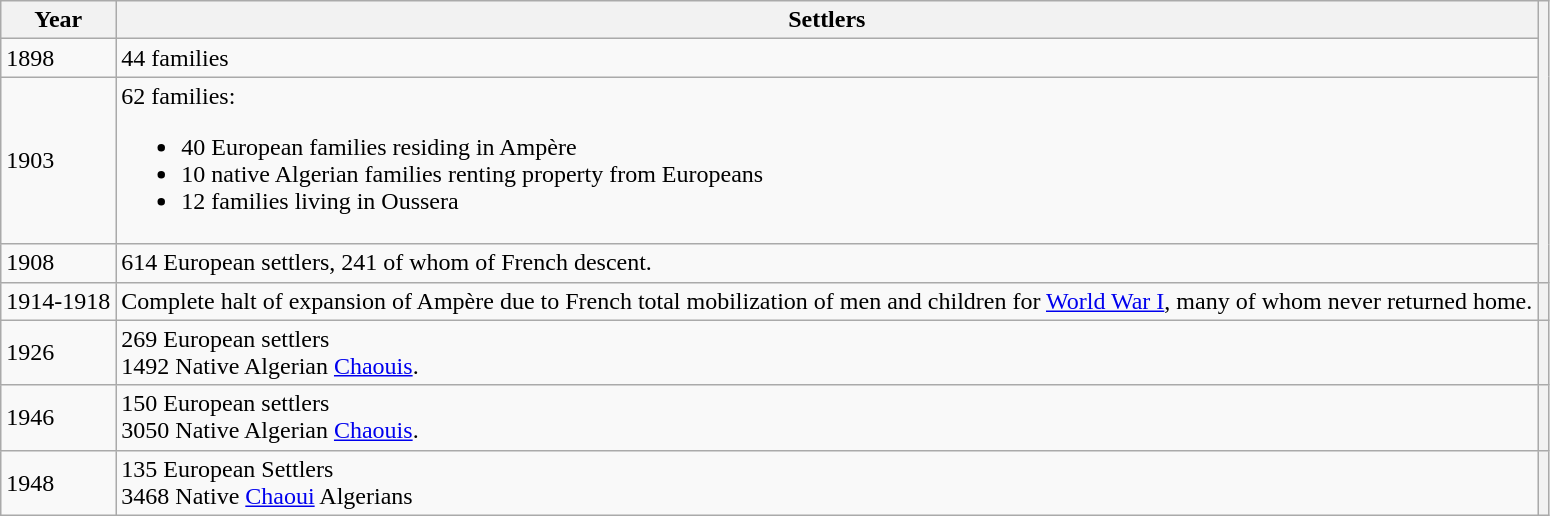<table class="wikitable">
<tr>
<th>Year</th>
<th>Settlers</th>
<th rowspan="4"></th>
</tr>
<tr>
<td>1898</td>
<td>44 families</td>
</tr>
<tr>
<td>1903</td>
<td>62 families:<br><ul><li>40 European families residing in Ampère</li><li>10 native Algerian families renting property from Europeans</li><li>12 families living in Oussera</li></ul></td>
</tr>
<tr>
<td>1908</td>
<td>614 European settlers, 241 of whom of French descent.</td>
</tr>
<tr>
<td>1914-1918</td>
<td>Complete halt of expansion of Ampère due to French total mobilization of men and children for <a href='#'>World War I</a>, many of whom never returned home.</td>
<th></th>
</tr>
<tr>
<td>1926</td>
<td>269 European settlers<br>1492 Native Algerian <a href='#'>Chaouis</a>.</td>
<th></th>
</tr>
<tr>
<td>1946</td>
<td>150 European settlers<br>3050 Native Algerian <a href='#'>Chaouis</a>.</td>
<th></th>
</tr>
<tr>
<td>1948</td>
<td>135 European Settlers<br>3468 Native <a href='#'>Chaoui</a> Algerians</td>
<th></th>
</tr>
</table>
